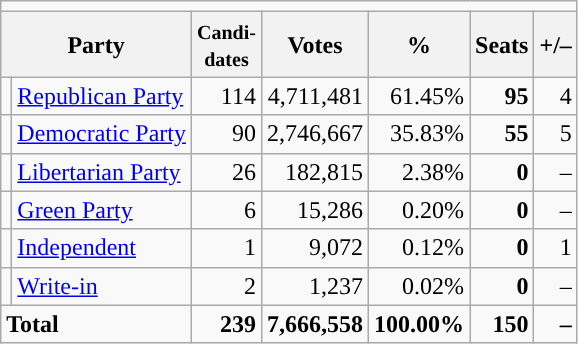<table class="wikitable" style="font-size:100%; text-align:right;">
<tr>
<td colspan=15 align=center></td>
</tr>
<tr>
<th colspan=2>Party</th>
<th><small>Candi-<br>dates</small></th>
<th>Votes</th>
<th>%</th>
<th>Seats</th>
<th>+/–</th>
</tr>
<tr>
<td style="background:"></td>
<td align=left><a href='#'>Republican Party</a></td>
<td>114</td>
<td>4,711,481</td>
<td>61.45%</td>
<td><strong>95</strong></td>
<td>4</td>
</tr>
<tr>
<td style="background:"></td>
<td align=left><a href='#'>Democratic Party</a></td>
<td>90</td>
<td>2,746,667</td>
<td>35.83%</td>
<td><strong>55</strong></td>
<td>5</td>
</tr>
<tr>
<td style="background:"></td>
<td align=left><a href='#'>Libertarian Party</a></td>
<td>26</td>
<td>182,815</td>
<td>2.38%</td>
<td><strong>0</strong></td>
<td>–</td>
</tr>
<tr>
<td style="background:"></td>
<td align=left><a href='#'>Green Party</a></td>
<td>6</td>
<td>15,286</td>
<td>0.20%</td>
<td><strong>0</strong></td>
<td>–</td>
</tr>
<tr>
<td style="background:"></td>
<td align=left><a href='#'>Independent</a></td>
<td>1</td>
<td>9,072</td>
<td>0.12%</td>
<td><strong>0</strong></td>
<td>1</td>
</tr>
<tr>
<td style="background:"></td>
<td align=left><a href='#'>Write-in</a></td>
<td>2</td>
<td>1,237</td>
<td>0.02%</td>
<td><strong>0</strong></td>
<td>–</td>
</tr>
<tr style="font-weight:bold">
<td colspan=2 align=left>Total</td>
<td>239</td>
<td>7,666,558</td>
<td>100.00%</td>
<td>150</td>
<td>–</td>
</tr>
</table>
